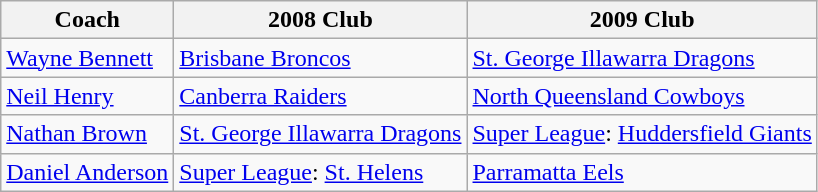<table class="wikitable sortable">
<tr>
<th>Coach</th>
<th>2008 Club</th>
<th>2009 Club</th>
</tr>
<tr>
<td><a href='#'>Wayne Bennett</a></td>
<td> <a href='#'>Brisbane Broncos</a></td>
<td> <a href='#'>St. George Illawarra Dragons</a></td>
</tr>
<tr>
<td><a href='#'>Neil Henry</a></td>
<td> <a href='#'>Canberra Raiders</a></td>
<td> <a href='#'>North Queensland Cowboys</a></td>
</tr>
<tr>
<td><a href='#'>Nathan Brown</a></td>
<td> <a href='#'>St. George Illawarra Dragons</a></td>
<td> <a href='#'>Super League</a>: <a href='#'>Huddersfield Giants</a></td>
</tr>
<tr>
<td><a href='#'>Daniel Anderson</a></td>
<td> <a href='#'>Super League</a>: <a href='#'>St. Helens</a></td>
<td> <a href='#'>Parramatta Eels</a></td>
</tr>
</table>
